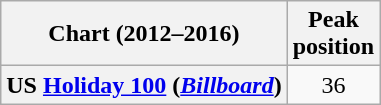<table class="wikitable sortable plainrowheaders" style="text-align:center">
<tr>
<th scope="col">Chart (2012–2016)</th>
<th scope="col">Peak<br>position</th>
</tr>
<tr>
<th scope="row">US <a href='#'>Holiday 100</a> (<em><a href='#'>Billboard</a></em>)</th>
<td>36</td>
</tr>
</table>
